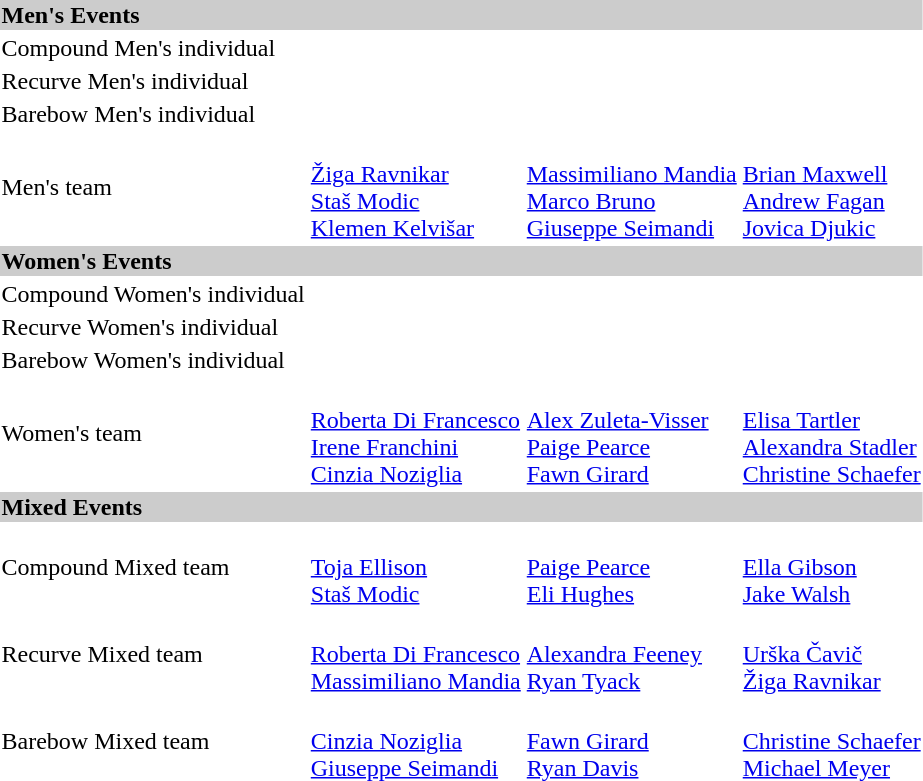<table>
<tr bgcolor="#cccccc">
<td colspan=4><strong>Men's Events</strong></td>
</tr>
<tr>
<td>Compound Men's individual</td>
<td></td>
<td></td>
<td></td>
</tr>
<tr>
<td>Recurve Men's individual</td>
<td></td>
<td></td>
<td></td>
</tr>
<tr>
<td>Barebow Men's individual</td>
<td></td>
<td></td>
<td></td>
</tr>
<tr>
<td>Men's team</td>
<td><br><a href='#'>Žiga Ravnikar</a><br><a href='#'>Staš Modic</a><br><a href='#'>Klemen Kelvišar</a></td>
<td><br><a href='#'>Massimiliano Mandia</a><br><a href='#'>Marco Bruno</a><br><a href='#'>Giuseppe Seimandi</a></td>
<td><br><a href='#'>Brian Maxwell</a><br><a href='#'>Andrew Fagan</a><br><a href='#'>Jovica Djukic</a></td>
</tr>
<tr bgcolor="#cccccc">
<td colspan=4><strong>Women's Events</strong></td>
</tr>
<tr>
<td>Compound Women's individual</td>
<td></td>
<td></td>
<td></td>
</tr>
<tr>
<td>Recurve Women's individual</td>
<td></td>
<td></td>
<td></td>
</tr>
<tr>
<td>Barebow Women's individual</td>
<td></td>
<td></td>
<td></td>
</tr>
<tr>
<td>Women's team</td>
<td><br><a href='#'>Roberta Di Francesco</a><br><a href='#'>Irene Franchini</a><br><a href='#'>Cinzia Noziglia</a></td>
<td><br><a href='#'>Alex Zuleta-Visser</a><br><a href='#'>Paige Pearce</a><br><a href='#'>Fawn Girard</a></td>
<td><br><a href='#'>Elisa Tartler</a><br><a href='#'>Alexandra Stadler</a><br><a href='#'>Christine Schaefer</a></td>
</tr>
<tr bgcolor="#cccccc">
<td colspan=4><strong>Mixed Events</strong></td>
</tr>
<tr>
<td>Compound Mixed team</td>
<td><br><a href='#'>Toja Ellison</a><br><a href='#'>Staš Modic</a></td>
<td><br><a href='#'>Paige Pearce</a><br><a href='#'>Eli Hughes</a></td>
<td><br><a href='#'>Ella Gibson</a><br><a href='#'>Jake Walsh</a></td>
</tr>
<tr>
<td>Recurve Mixed team</td>
<td><br><a href='#'>Roberta Di Francesco</a><br><a href='#'>Massimiliano Mandia</a></td>
<td><br><a href='#'>Alexandra Feeney</a><br><a href='#'>Ryan Tyack</a></td>
<td><br><a href='#'>Urška Čavič</a><br><a href='#'>Žiga Ravnikar</a></td>
</tr>
<tr>
<td>Barebow Mixed team</td>
<td><br><a href='#'>Cinzia Noziglia</a><br><a href='#'>Giuseppe Seimandi</a></td>
<td><br><a href='#'>Fawn Girard</a><br><a href='#'>Ryan Davis</a></td>
<td><br><a href='#'>Christine Schaefer</a><br><a href='#'>Michael Meyer</a></td>
</tr>
<tr>
</tr>
</table>
